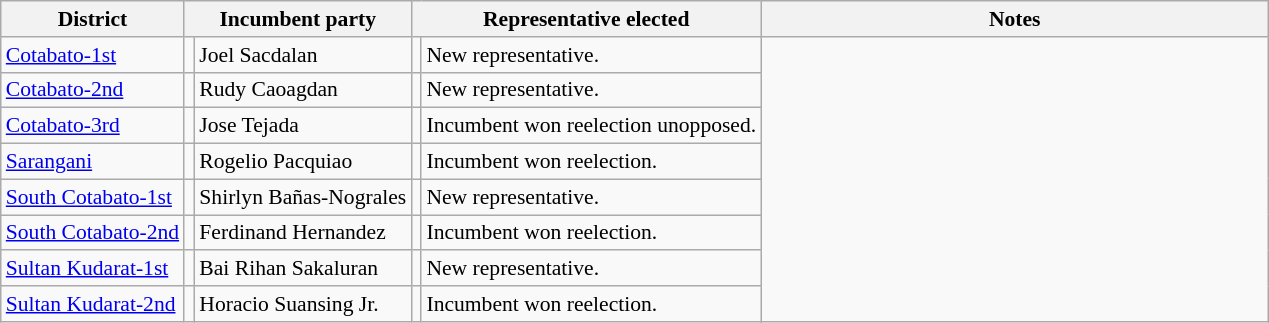<table class=wikitable style="font-size:90%;">
<tr>
<th>District</th>
<th colspan=2>Incumbent party</th>
<th colspan=3>Representative elected</th>
<th width=40%>Notes</th>
</tr>
<tr>
<td><a href='#'>Cotabato-1st</a></td>
<td></td>
<td>Joel Sacdalan</td>
<td></td>
<td>New representative.</td>
</tr>
<tr>
<td><a href='#'>Cotabato-2nd</a></td>
<td></td>
<td>Rudy Caoagdan</td>
<td></td>
<td>New representative.</td>
</tr>
<tr>
<td><a href='#'>Cotabato-3rd</a></td>
<td></td>
<td>Jose Tejada</td>
<td></td>
<td>Incumbent won reelection unopposed.</td>
</tr>
<tr>
<td><a href='#'>Sarangani</a></td>
<td></td>
<td>Rogelio Pacquiao</td>
<td></td>
<td>Incumbent won reelection.</td>
</tr>
<tr>
<td><a href='#'>South Cotabato-1st</a></td>
<td></td>
<td>Shirlyn Bañas-Nograles</td>
<td></td>
<td>New representative.</td>
</tr>
<tr>
<td><a href='#'>South Cotabato-2nd</a></td>
<td></td>
<td>Ferdinand Hernandez</td>
<td></td>
<td>Incumbent won reelection.</td>
</tr>
<tr>
<td><a href='#'>Sultan Kudarat-1st</a></td>
<td></td>
<td>Bai Rihan Sakaluran</td>
<td></td>
<td>New representative.</td>
</tr>
<tr>
<td><a href='#'>Sultan Kudarat-2nd</a></td>
<td></td>
<td>Horacio Suansing Jr.</td>
<td></td>
<td>Incumbent won reelection.</td>
</tr>
</table>
